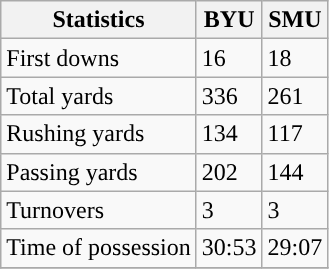<table class="wikitable" style="float: left;">
<tr>
<th>Statistics</th>
<th>BYU</th>
<th>SMU</th>
</tr>
<tr>
<td>First downs</td>
<td>16</td>
<td>18</td>
</tr>
<tr>
<td>Total yards</td>
<td>336</td>
<td>261</td>
</tr>
<tr>
<td>Rushing yards</td>
<td>134</td>
<td>117</td>
</tr>
<tr>
<td>Passing yards</td>
<td>202</td>
<td>144</td>
</tr>
<tr>
<td>Turnovers</td>
<td>3</td>
<td>3</td>
</tr>
<tr>
<td>Time of possession</td>
<td>30:53</td>
<td>29:07</td>
</tr>
<tr>
</tr>
</table>
